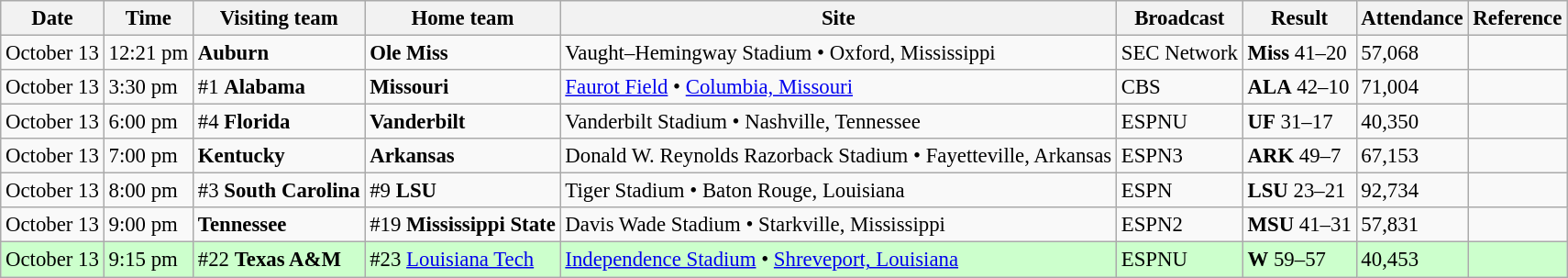<table class="wikitable" style="font-size:95%;">
<tr>
<th>Date</th>
<th>Time</th>
<th>Visiting team</th>
<th>Home team</th>
<th>Site</th>
<th>Broadcast</th>
<th>Result</th>
<th>Attendance</th>
<th class="unsortable">Reference</th>
</tr>
<tr bgcolor=>
<td>October 13</td>
<td>12:21 pm</td>
<td><strong>Auburn</strong></td>
<td><strong>Ole Miss</strong></td>
<td>Vaught–Hemingway Stadium • Oxford, Mississippi</td>
<td>SEC Network</td>
<td><strong>Miss</strong> 41–20</td>
<td>57,068</td>
<td align="center"></td>
</tr>
<tr bgcolor=>
<td>October 13</td>
<td>3:30 pm</td>
<td>#1 <strong>Alabama</strong></td>
<td><strong>Missouri</strong></td>
<td><a href='#'>Faurot Field</a> • <a href='#'>Columbia, Missouri</a></td>
<td>CBS</td>
<td><strong>ALA</strong> 42–10</td>
<td>71,004</td>
<td align="center"></td>
</tr>
<tr bgcolor=>
<td>October 13</td>
<td>6:00 pm</td>
<td>#4 <strong>Florida</strong></td>
<td><strong>Vanderbilt</strong></td>
<td>Vanderbilt Stadium • Nashville, Tennessee</td>
<td>ESPNU</td>
<td><strong>UF</strong> 31–17</td>
<td>40,350</td>
<td align="center"></td>
</tr>
<tr bgcolor=>
<td>October 13</td>
<td>7:00 pm</td>
<td><strong>Kentucky</strong></td>
<td><strong>Arkansas</strong></td>
<td>Donald W. Reynolds Razorback Stadium • Fayetteville, Arkansas</td>
<td>ESPN3</td>
<td><strong>ARK</strong> 49–7</td>
<td>67,153</td>
<td align="center"></td>
</tr>
<tr bgcolor=>
<td>October 13</td>
<td>8:00 pm</td>
<td>#3 <strong>South Carolina</strong></td>
<td>#9 <strong>LSU</strong></td>
<td>Tiger Stadium • Baton Rouge, Louisiana</td>
<td>ESPN</td>
<td><strong>LSU</strong> 23–21</td>
<td>92,734</td>
<td align="center"></td>
</tr>
<tr bgcolor=>
<td>October 13</td>
<td>9:00 pm</td>
<td><strong>Tennessee</strong></td>
<td>#19 <strong>Mississippi State</strong></td>
<td>Davis Wade Stadium • Starkville, Mississippi</td>
<td>ESPN2</td>
<td><strong>MSU</strong> 41–31</td>
<td>57,831</td>
<td align="center"></td>
</tr>
<tr bgcolor=ccffcc>
<td>October 13</td>
<td>9:15 pm</td>
<td>#22 <strong>Texas A&M</strong></td>
<td>#23 <a href='#'>Louisiana Tech</a></td>
<td><a href='#'>Independence Stadium</a> • <a href='#'>Shreveport, Louisiana</a></td>
<td>ESPNU</td>
<td><strong>W</strong> 59–57</td>
<td>40,453</td>
<td align="center"></td>
</tr>
</table>
